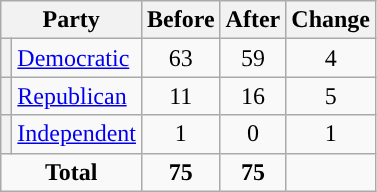<table class="wikitable" style="text-align:center;">
<tr>
<th colspan="2">Party</th>
<th>Before</th>
<th>After</th>
<th>Change</th>
</tr>
<tr>
<th style="background-color:"></th>
<td style="text-align:left;"><a href='#'>Democratic</a></td>
<td>63</td>
<td>59</td>
<td> 4</td>
</tr>
<tr>
<th style="background-color:"></th>
<td style="text-align:left;"><a href='#'>Republican</a></td>
<td>11</td>
<td>16</td>
<td> 5</td>
</tr>
<tr>
<th style="background-color:"></th>
<td style="text-align:left;"><a href='#'>Independent</a></td>
<td>1</td>
<td>0</td>
<td> 1</td>
</tr>
<tr>
<td colspan="2"><strong>Total</strong></td>
<td><strong>75</strong></td>
<td><strong>75</strong></td>
<td></td>
</tr>
</table>
